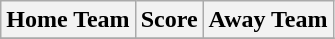<table class="wikitable" style="text-align: center">
<tr>
<th>Home Team</th>
<th>Score</th>
<th>Away Team</th>
</tr>
<tr>
</tr>
</table>
